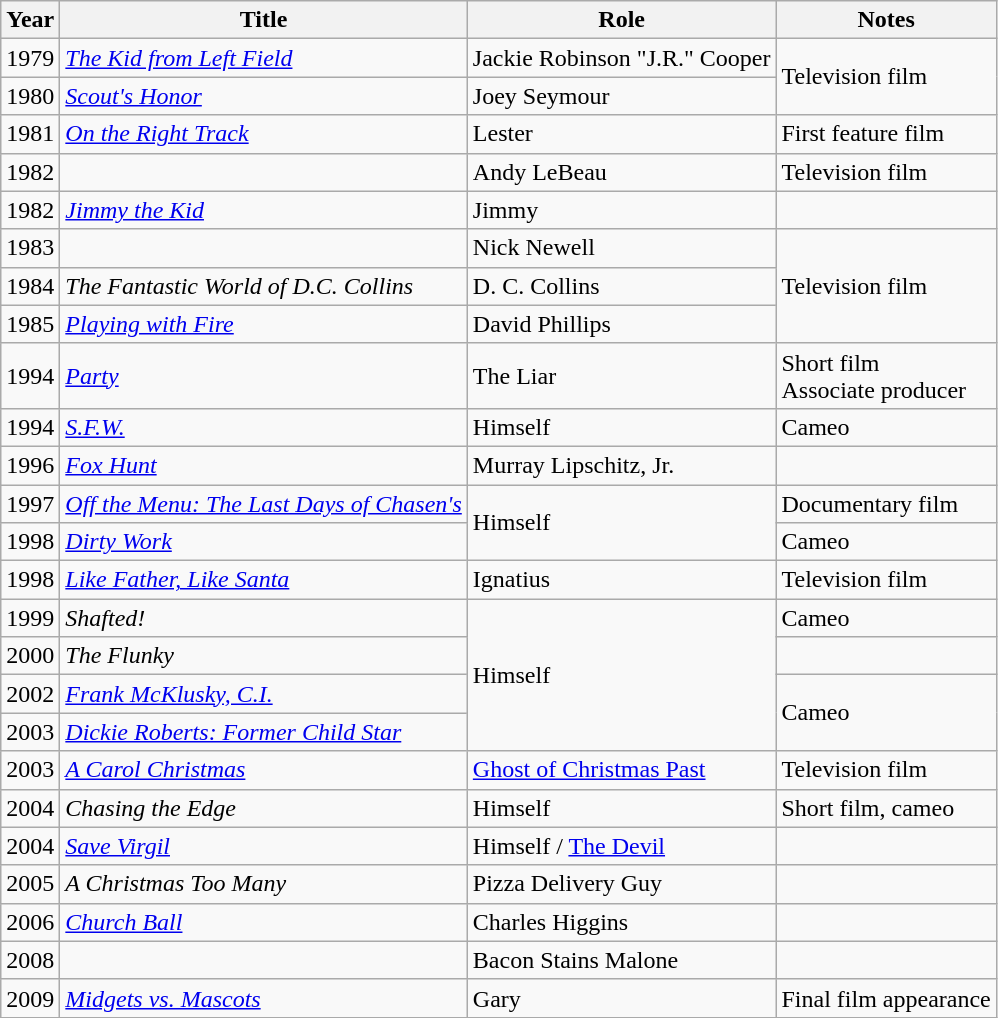<table class="wikitable sortable">
<tr>
<th>Year</th>
<th>Title</th>
<th>Role</th>
<th class="unsortable">Notes</th>
</tr>
<tr>
<td>1979</td>
<td data-sort-value="Kid from Left Field"><em><a href='#'>The Kid from Left Field</a></em></td>
<td>Jackie Robinson "J.R." Cooper</td>
<td rowspan="2">Television film</td>
</tr>
<tr>
<td>1980</td>
<td><em><a href='#'>Scout's Honor</a></em></td>
<td>Joey Seymour</td>
</tr>
<tr>
<td>1981</td>
<td><em><a href='#'>On the Right Track</a></em></td>
<td>Lester</td>
<td>First feature film</td>
</tr>
<tr>
<td>1982</td>
<td><em></em></td>
<td>Andy LeBeau</td>
<td>Television film</td>
</tr>
<tr>
<td>1982</td>
<td><em><a href='#'>Jimmy the Kid</a></em></td>
<td>Jimmy</td>
<td></td>
</tr>
<tr>
<td>1983</td>
<td><em></em></td>
<td>Nick Newell</td>
<td rowspan="3">Television film</td>
</tr>
<tr>
<td>1984</td>
<td><em>The Fantastic World of D.C. Collins</em></td>
<td>D. C. Collins</td>
</tr>
<tr>
<td>1985</td>
<td><em><a href='#'>Playing with Fire</a></em></td>
<td>David Phillips</td>
</tr>
<tr>
<td>1994</td>
<td><em><a href='#'>Party</a></em></td>
<td>The Liar</td>
<td>Short film<br>Associate producer</td>
</tr>
<tr>
<td>1994</td>
<td><em><a href='#'>S.F.W.</a></em></td>
<td>Himself</td>
<td>Cameo</td>
</tr>
<tr>
<td>1996</td>
<td><em><a href='#'>Fox Hunt</a></em></td>
<td>Murray Lipschitz, Jr.</td>
<td></td>
</tr>
<tr>
<td>1997</td>
<td><em><a href='#'>Off the Menu: The Last Days of Chasen's</a></em></td>
<td rowspan="2">Himself</td>
<td>Documentary film</td>
</tr>
<tr>
<td>1998</td>
<td><em><a href='#'>Dirty Work</a></em></td>
<td>Cameo</td>
</tr>
<tr>
<td>1998</td>
<td><em><a href='#'>Like Father, Like Santa</a></em></td>
<td>Ignatius</td>
<td>Television film</td>
</tr>
<tr>
<td>1999</td>
<td><em>Shafted!</em></td>
<td rowspan="4">Himself</td>
<td>Cameo</td>
</tr>
<tr>
<td>2000</td>
<td><em>The Flunky</em></td>
<td></td>
</tr>
<tr>
<td>2002</td>
<td><em><a href='#'>Frank McKlusky, C.I.</a></em></td>
<td rowspan="2">Cameo</td>
</tr>
<tr>
<td>2003</td>
<td><em><a href='#'>Dickie Roberts: Former Child Star</a></em></td>
</tr>
<tr>
<td>2003</td>
<td><em><a href='#'>A Carol Christmas</a></em></td>
<td><a href='#'>Ghost of Christmas Past</a></td>
<td>Television film</td>
</tr>
<tr>
<td>2004</td>
<td><em>Chasing the Edge</em></td>
<td>Himself</td>
<td>Short film, cameo</td>
</tr>
<tr>
<td>2004</td>
<td><em><a href='#'>Save Virgil</a></em></td>
<td>Himself / <a href='#'>The Devil</a></td>
<td></td>
</tr>
<tr>
<td>2005</td>
<td><em>A Christmas Too Many</em></td>
<td>Pizza Delivery Guy</td>
<td></td>
</tr>
<tr>
<td>2006</td>
<td><em><a href='#'>Church Ball</a></em></td>
<td>Charles Higgins</td>
<td></td>
</tr>
<tr>
<td>2008</td>
<td><em></em></td>
<td>Bacon Stains Malone</td>
<td></td>
</tr>
<tr>
<td>2009</td>
<td><em><a href='#'>Midgets vs. Mascots</a></em></td>
<td>Gary</td>
<td>Final film appearance</td>
</tr>
</table>
